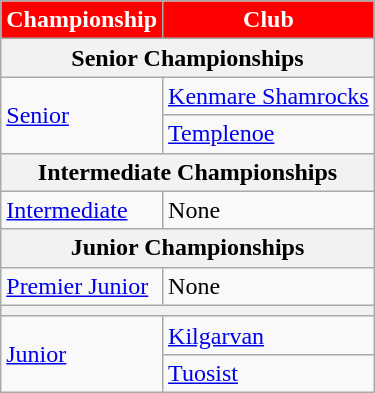<table class="wikitable sortable">
<tr>
<th style="background:red;color:white">Championship</th>
<th style="background:red;color:white">Club</th>
</tr>
<tr>
<th colspan="2">Senior Championships</th>
</tr>
<tr>
<td rowspan="2"><a href='#'>Senior</a></td>
<td> <a href='#'>Kenmare Shamrocks</a></td>
</tr>
<tr>
<td> <a href='#'>Templenoe</a></td>
</tr>
<tr>
<th colspan="2">Intermediate Championships</th>
</tr>
<tr>
<td><a href='#'>Intermediate</a></td>
<td>None</td>
</tr>
<tr>
<th colspan="2">Junior Championships</th>
</tr>
<tr>
<td><a href='#'>Premier Junior</a></td>
<td>None</td>
</tr>
<tr>
<th colspan="2"></th>
</tr>
<tr>
<td rowspan="2"><a href='#'>Junior</a></td>
<td> <a href='#'>Kilgarvan</a></td>
</tr>
<tr>
<td> <a href='#'>Tuosist</a></td>
</tr>
</table>
